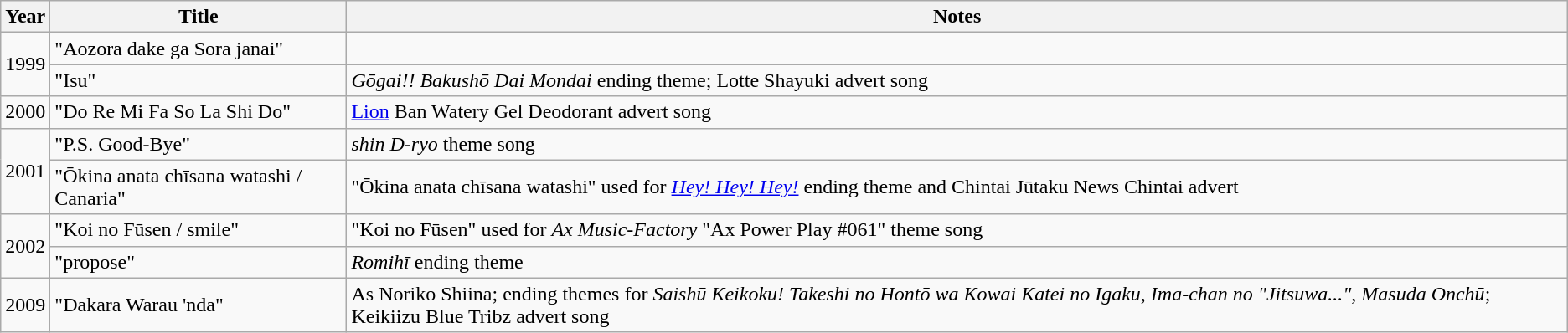<table class="wikitable">
<tr>
<th>Year</th>
<th>Title</th>
<th>Notes</th>
</tr>
<tr>
<td rowspan="2">1999</td>
<td>"Aozora dake ga Sora janai"</td>
<td></td>
</tr>
<tr>
<td>"Isu"</td>
<td><em>Gōgai!! Bakushō Dai Mondai</em> ending theme; Lotte Shayuki advert song</td>
</tr>
<tr>
<td>2000</td>
<td>"Do Re Mi Fa So La Shi Do"</td>
<td><a href='#'>Lion</a> Ban Watery Gel Deodorant advert song</td>
</tr>
<tr>
<td rowspan="2">2001</td>
<td>"P.S. Good-Bye"</td>
<td><em>shin D-ryo</em> theme song</td>
</tr>
<tr>
<td>"Ōkina anata chīsana watashi / Canaria"</td>
<td>"Ōkina anata chīsana watashi" used for <em><a href='#'>Hey! Hey! Hey!</a></em> ending theme and Chintai Jūtaku News Chintai advert</td>
</tr>
<tr>
<td rowspan="2">2002</td>
<td>"Koi no Fūsen / smile"</td>
<td>"Koi no Fūsen" used for <em>Ax Music-Factory</em> "Ax Power Play #061" theme song</td>
</tr>
<tr>
<td>"propose"</td>
<td><em>Romihī</em> ending theme</td>
</tr>
<tr>
<td>2009</td>
<td>"Dakara Warau 'nda"</td>
<td>As Noriko Shiina; ending themes for <em>Saishū Keikoku! Takeshi no Hontō wa Kowai Katei no Igaku</em>, <em>Ima-chan no "Jitsuwa..."</em>, <em>Masuda Onchū</em>; Keikiizu Blue Tribz advert song</td>
</tr>
</table>
